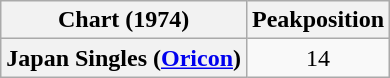<table class="wikitable plainrowheaders">
<tr>
<th scope="col">Chart (1974)</th>
<th scope="col">Peakposition</th>
</tr>
<tr>
<th scope="row">Japan Singles (<a href='#'>Oricon</a>)</th>
<td style="text-align:center;">14</td>
</tr>
</table>
